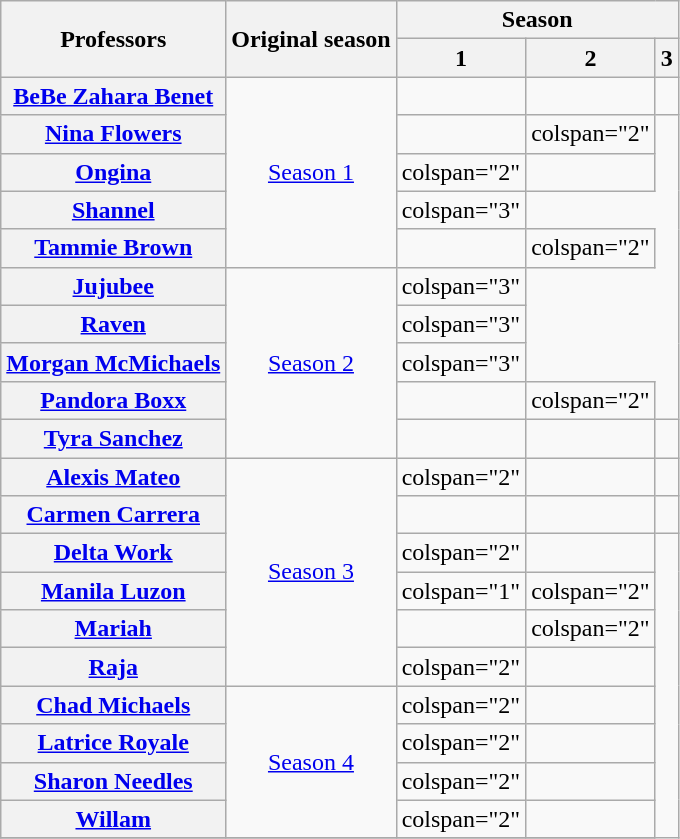<table class="wikitable sortable" style="text-align:center;">
<tr>
<th rowspan="2">Professors</th>
<th rowspan="2">Original season</th>
<th colspan="3">Season</th>
</tr>
<tr>
<th scope="col">1</th>
<th scope="col">2</th>
<th scope="col">3</th>
</tr>
<tr>
<th nowrap><a href='#'>BeBe Zahara Benet</a></th>
<td rowspan="5"><a href='#'>Season 1</a></td>
<td></td>
<td></td>
<td></td>
</tr>
<tr>
<th><a href='#'>Nina Flowers</a></th>
<td></td>
<td>colspan="2" </td>
</tr>
<tr>
<th><a href='#'>Ongina</a></th>
<td>colspan="2" </td>
<td></td>
</tr>
<tr>
<th><a href='#'>Shannel</a></th>
<td>colspan="3" </td>
</tr>
<tr>
<th><a href='#'>Tammie Brown</a></th>
<td></td>
<td>colspan="2" </td>
</tr>
<tr>
<th><a href='#'>Jujubee</a></th>
<td rowspan="5"><a href='#'>Season 2</a></td>
<td>colspan="3" </td>
</tr>
<tr>
<th><a href='#'>Raven</a></th>
<td>colspan="3" </td>
</tr>
<tr>
<th nowrap><a href='#'>Morgan McMichaels</a></th>
<td>colspan="3" </td>
</tr>
<tr>
<th><a href='#'>Pandora Boxx</a></th>
<td></td>
<td>colspan="2" </td>
</tr>
<tr>
<th><a href='#'>Tyra Sanchez</a></th>
<td></td>
<td></td>
<td></td>
</tr>
<tr>
<th><a href='#'>Alexis Mateo</a></th>
<td rowspan="6"><a href='#'>Season 3</a></td>
<td>colspan="2" </td>
<td></td>
</tr>
<tr>
<th><a href='#'>Carmen Carrera</a></th>
<td></td>
<td></td>
<td></td>
</tr>
<tr>
<th><a href='#'>Delta Work</a></th>
<td>colspan="2" </td>
<td></td>
</tr>
<tr>
<th><strong><a href='#'>Manila Luzon</a></strong></th>
<td>colspan="1" </td>
<td>colspan="2" </td>
</tr>
<tr>
<th><a href='#'>Mariah</a></th>
<td></td>
<td>colspan="2" </td>
</tr>
<tr>
<th><a href='#'>Raja</a></th>
<td>colspan="2" </td>
<td></td>
</tr>
<tr>
<th><a href='#'>Chad Michaels</a></th>
<td rowspan="4"><a href='#'>Season 4</a></td>
<td>colspan="2" </td>
<td></td>
</tr>
<tr>
<th><a href='#'>Latrice Royale</a></th>
<td>colspan="2" </td>
<td></td>
</tr>
<tr>
<th><a href='#'>Sharon Needles</a></th>
<td>colspan="2" </td>
<td></td>
</tr>
<tr>
<th><a href='#'>Willam</a></th>
<td>colspan="2" </td>
<td></td>
</tr>
<tr>
</tr>
</table>
